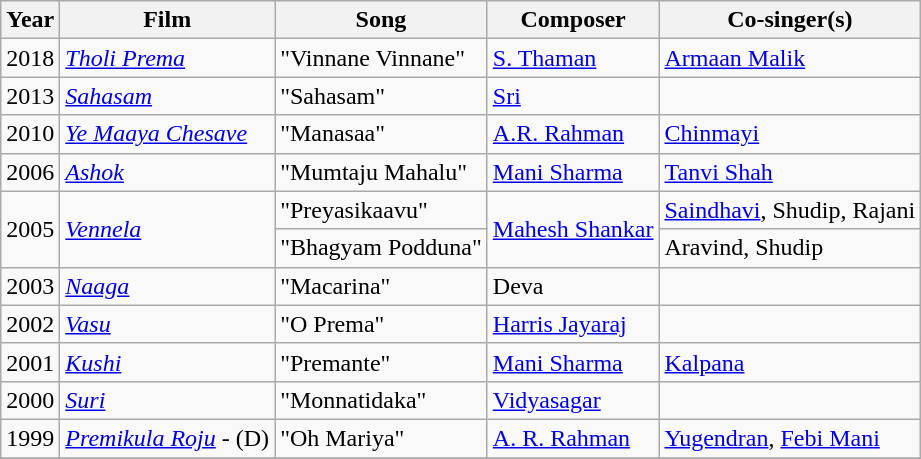<table class="wikitable">
<tr style="background:#cfc; text-align:center;">
<th>Year</th>
<th>Film</th>
<th>Song</th>
<th>Composer</th>
<th>Co-singer(s)</th>
</tr>
<tr>
<td>2018</td>
<td><em><a href='#'>Tholi Prema</a></em></td>
<td>"Vinnane Vinnane"</td>
<td><a href='#'>S. Thaman</a></td>
<td><a href='#'>Armaan Malik</a></td>
</tr>
<tr>
<td>2013</td>
<td><em><a href='#'>Sahasam</a></em></td>
<td>"Sahasam"</td>
<td><a href='#'>Sri</a></td>
<td></td>
</tr>
<tr>
<td>2010</td>
<td><em><a href='#'>Ye Maaya Chesave</a></em></td>
<td>"Manasaa"</td>
<td><a href='#'>A.R. Rahman</a></td>
<td><a href='#'>Chinmayi</a></td>
</tr>
<tr>
<td>2006</td>
<td><em><a href='#'>Ashok</a></em></td>
<td>"Mumtaju Mahalu"</td>
<td><a href='#'>Mani Sharma</a></td>
<td><a href='#'>Tanvi Shah</a></td>
</tr>
<tr>
<td rowspan="2">2005</td>
<td rowspan="2"><em><a href='#'>Vennela</a></em></td>
<td>"Preyasikaavu"</td>
<td rowspan="2"><a href='#'>Mahesh Shankar</a></td>
<td><a href='#'>Saindhavi</a>, Shudip, Rajani</td>
</tr>
<tr>
<td>"Bhagyam Podduna"</td>
<td>Aravind, Shudip</td>
</tr>
<tr>
<td>2003</td>
<td><em><a href='#'>Naaga</a></em></td>
<td>"Macarina"</td>
<td>Deva</td>
<td></td>
</tr>
<tr>
<td>2002</td>
<td><em><a href='#'>Vasu</a></em></td>
<td>"O Prema"</td>
<td><a href='#'>Harris Jayaraj</a></td>
<td></td>
</tr>
<tr>
<td>2001</td>
<td><em><a href='#'>Kushi</a></em></td>
<td>"Premante"</td>
<td><a href='#'>Mani Sharma</a></td>
<td><a href='#'>Kalpana</a></td>
</tr>
<tr>
<td>2000</td>
<td><em><a href='#'>Suri</a></em></td>
<td>"Monnatidaka"</td>
<td><a href='#'>Vidyasagar</a></td>
<td></td>
</tr>
<tr>
<td>1999</td>
<td><em><a href='#'>Premikula Roju</a></em> - (D)</td>
<td>"Oh Mariya"</td>
<td><a href='#'>A. R. Rahman</a></td>
<td><a href='#'>Yugendran</a>, <a href='#'>Febi Mani</a></td>
</tr>
<tr>
</tr>
</table>
